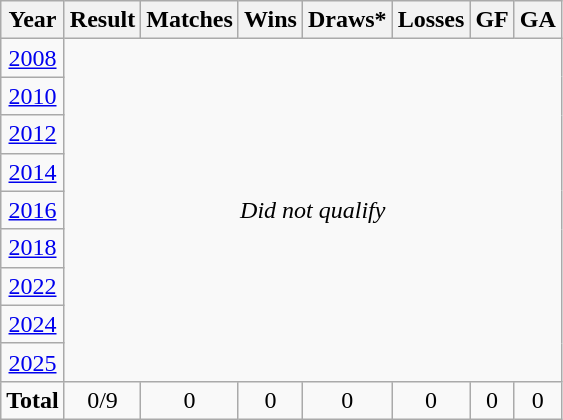<table class="wikitable" style="text-align: center;">
<tr>
<th>Year</th>
<th>Result</th>
<th>Matches</th>
<th>Wins</th>
<th>Draws*</th>
<th>Losses</th>
<th>GF</th>
<th>GA</th>
</tr>
<tr>
<td> <a href='#'>2008</a></td>
<td colspan=7 rowspan=9><em>Did not qualify</em></td>
</tr>
<tr>
<td> <a href='#'>2010</a></td>
</tr>
<tr>
<td> <a href='#'>2012</a></td>
</tr>
<tr>
<td> <a href='#'>2014</a></td>
</tr>
<tr>
<td> <a href='#'>2016</a></td>
</tr>
<tr>
<td> <a href='#'>2018</a></td>
</tr>
<tr>
<td> <a href='#'>2022</a></td>
</tr>
<tr>
<td> <a href='#'>2024</a></td>
</tr>
<tr>
<td> <a href='#'>2025</a></td>
</tr>
<tr>
<td><strong>Total</strong></td>
<td>0/9</td>
<td>0</td>
<td>0</td>
<td>0</td>
<td>0</td>
<td>0</td>
<td>0</td>
</tr>
</table>
